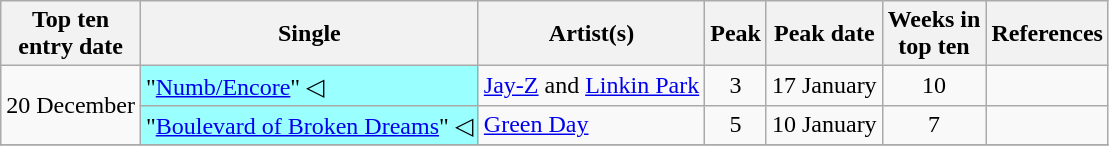<table class="wikitable sortable">
<tr>
<th>Top ten<br>entry date</th>
<th>Single</th>
<th>Artist(s)</th>
<th data-sort-type="number">Peak</th>
<th>Peak date</th>
<th data-sort-type="number">Weeks in<br>top ten</th>
<th>References</th>
</tr>
<tr>
<td rowspan=2>20 December</td>
<td style="background:#9ff;">"<a href='#'>Numb/Encore</a>" ◁</td>
<td><a href='#'>Jay-Z</a> and <a href='#'>Linkin Park</a></td>
<td style="text-align:center;">3</td>
<td>17 January</td>
<td style="text-align:center;">10</td>
<td style="text-align:center;"></td>
</tr>
<tr>
<td style="background:#9ff;">"<a href='#'>Boulevard of Broken Dreams</a>" ◁</td>
<td><a href='#'>Green Day</a></td>
<td style="text-align:center;">5</td>
<td>10 January</td>
<td style="text-align:center;">7</td>
<td style="text-align:center;"></td>
</tr>
<tr>
</tr>
</table>
